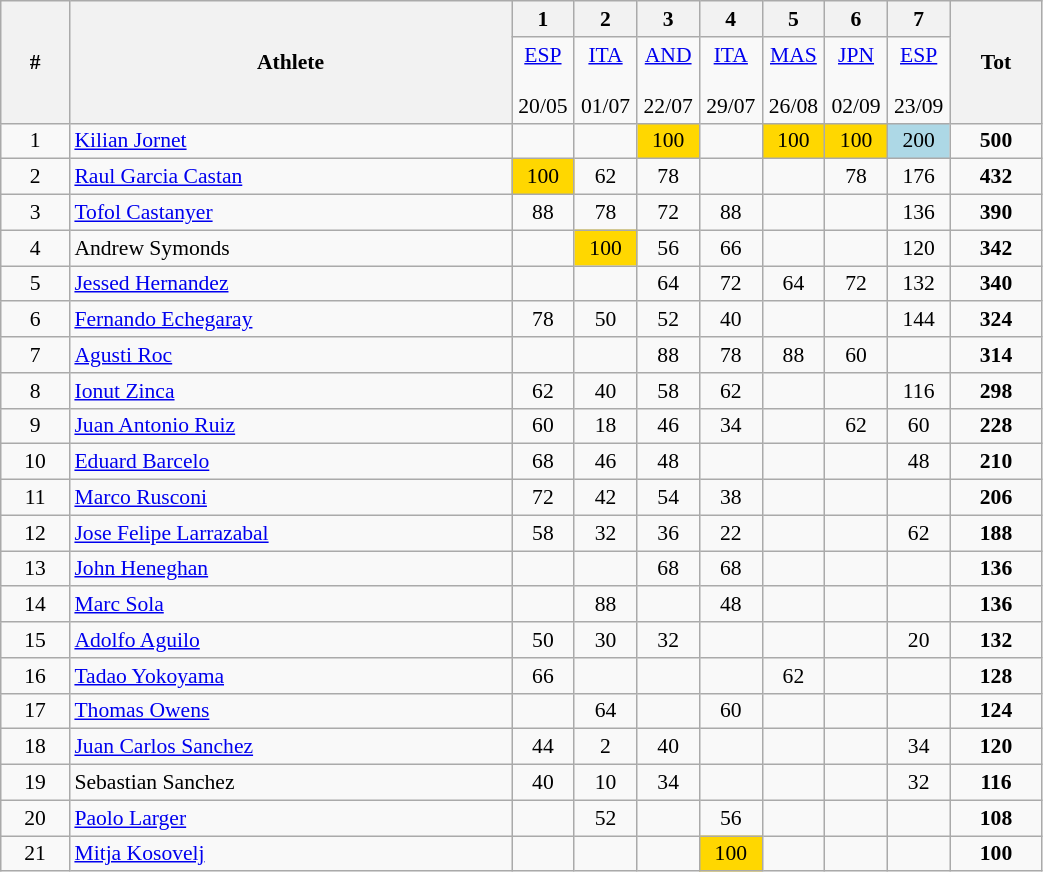<table class="wikitable" width=55% style="font-size:90%; text-align:center;">
<tr>
<th rowspan=2>#</th>
<th rowspan=2>Athlete</th>
<th>1</th>
<th>2</th>
<th>3</th>
<th>4</th>
<th>5</th>
<th>6</th>
<th>7</th>
<th rowspan=2>Tot</th>
</tr>
<tr>
<td width=35px><a href='#'>ESP</a><br><br> 20/05</td>
<td width=35px><a href='#'>ITA</a><br><br>01/07</td>
<td width=35px><a href='#'>AND</a><br><br>22/07</td>
<td width=35px><a href='#'>ITA</a><br><br>29/07</td>
<td width=35px><a href='#'>MAS</a><br><br>26/08</td>
<td width=35px><a href='#'>JPN</a><br><br>02/09</td>
<td width=35px><a href='#'>ESP</a><br><br>23/09</td>
</tr>
<tr>
<td>1</td>
<td align=left> <a href='#'>Kilian Jornet</a></td>
<td></td>
<td></td>
<td bgcolor=gold>100</td>
<td></td>
<td bgcolor=gold>100</td>
<td bgcolor=gold>100</td>
<td bgcolor=lightblue>200</td>
<td><strong>500</strong></td>
</tr>
<tr>
<td>2</td>
<td align=left> <a href='#'>Raul Garcia Castan</a></td>
<td bgcolor=gold>100</td>
<td>62</td>
<td>78</td>
<td></td>
<td></td>
<td>78</td>
<td>176</td>
<td><strong>432</strong></td>
</tr>
<tr>
<td>3</td>
<td align=left> <a href='#'>Tofol Castanyer</a></td>
<td>88</td>
<td>78</td>
<td>72</td>
<td>88</td>
<td></td>
<td></td>
<td>136</td>
<td><strong>390</strong></td>
</tr>
<tr>
<td>4</td>
<td align=left> Andrew Symonds</td>
<td></td>
<td bgcolor=gold>100</td>
<td>56</td>
<td>66</td>
<td></td>
<td></td>
<td>120</td>
<td><strong>342</strong></td>
</tr>
<tr>
<td>5</td>
<td align=left> <a href='#'>Jessed Hernandez</a></td>
<td></td>
<td></td>
<td>64</td>
<td>72</td>
<td>64</td>
<td>72</td>
<td>132</td>
<td><strong>340</strong></td>
</tr>
<tr>
<td>6</td>
<td align=left> <a href='#'>Fernando Echegaray</a></td>
<td>78</td>
<td>50</td>
<td>52</td>
<td>40</td>
<td></td>
<td></td>
<td>144</td>
<td><strong>324</strong></td>
</tr>
<tr>
<td>7</td>
<td align=left> <a href='#'>Agusti Roc</a></td>
<td></td>
<td></td>
<td>88</td>
<td>78</td>
<td>88</td>
<td>60</td>
<td></td>
<td><strong>314</strong></td>
</tr>
<tr>
<td>8</td>
<td align=left> <a href='#'>Ionut Zinca</a></td>
<td>62</td>
<td>40</td>
<td>58</td>
<td>62</td>
<td></td>
<td></td>
<td>116</td>
<td><strong>298</strong></td>
</tr>
<tr>
<td>9</td>
<td align=left> <a href='#'>Juan Antonio Ruiz</a></td>
<td>60</td>
<td>18</td>
<td>46</td>
<td>34</td>
<td></td>
<td>62</td>
<td>60</td>
<td><strong>228</strong></td>
</tr>
<tr>
<td>10</td>
<td align=left> <a href='#'>Eduard Barcelo</a></td>
<td>68</td>
<td>46</td>
<td>48</td>
<td></td>
<td></td>
<td></td>
<td>48</td>
<td><strong>210</strong></td>
</tr>
<tr>
<td>11</td>
<td align=left> <a href='#'>Marco Rusconi</a></td>
<td>72</td>
<td>42</td>
<td>54</td>
<td>38</td>
<td></td>
<td></td>
<td></td>
<td><strong>206</strong></td>
</tr>
<tr>
<td>12</td>
<td align=left> <a href='#'>Jose Felipe Larrazabal</a></td>
<td>58</td>
<td>32</td>
<td>36</td>
<td>22</td>
<td></td>
<td></td>
<td>62</td>
<td><strong>188</strong></td>
</tr>
<tr>
<td>13</td>
<td align=left> <a href='#'>John Heneghan</a></td>
<td></td>
<td></td>
<td>68</td>
<td>68</td>
<td></td>
<td></td>
<td></td>
<td><strong>136</strong></td>
</tr>
<tr>
<td>14</td>
<td align=left> <a href='#'>Marc Sola </a></td>
<td></td>
<td>88</td>
<td></td>
<td>48</td>
<td></td>
<td></td>
<td></td>
<td><strong>136</strong></td>
</tr>
<tr>
<td>15</td>
<td align=left> <a href='#'>Adolfo Aguilo</a></td>
<td>50</td>
<td>30</td>
<td>32</td>
<td></td>
<td></td>
<td></td>
<td>20</td>
<td><strong>132</strong></td>
</tr>
<tr>
<td>16</td>
<td align=left> <a href='#'>Tadao Yokoyama</a></td>
<td>66</td>
<td></td>
<td></td>
<td></td>
<td>62</td>
<td></td>
<td></td>
<td><strong>128</strong></td>
</tr>
<tr>
<td>17</td>
<td align=left> <a href='#'>Thomas Owens</a></td>
<td></td>
<td>64</td>
<td></td>
<td>60</td>
<td></td>
<td></td>
<td></td>
<td><strong>124</strong></td>
</tr>
<tr>
<td>18</td>
<td align=left> <a href='#'>Juan Carlos Sanchez</a></td>
<td>44</td>
<td>2</td>
<td>40</td>
<td></td>
<td></td>
<td></td>
<td>34</td>
<td><strong>120</strong></td>
</tr>
<tr>
<td>19</td>
<td align=left> Sebastian Sanchez</td>
<td>40</td>
<td>10</td>
<td>34</td>
<td></td>
<td></td>
<td></td>
<td>32</td>
<td><strong>116</strong></td>
</tr>
<tr>
<td>20</td>
<td align=left> <a href='#'>Paolo Larger</a></td>
<td></td>
<td>52</td>
<td></td>
<td>56</td>
<td></td>
<td></td>
<td></td>
<td><strong>108</strong></td>
</tr>
<tr>
<td>21</td>
<td align=left> <a href='#'>Mitja Kosovelj</a></td>
<td></td>
<td></td>
<td></td>
<td bgcolor=gold>100</td>
<td></td>
<td></td>
<td></td>
<td><strong>100</strong></td>
</tr>
</table>
